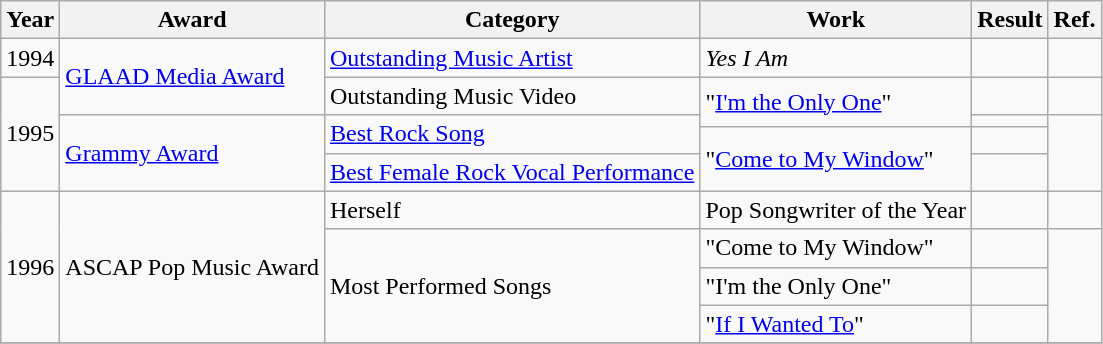<table class="wikitable">
<tr>
<th>Year</th>
<th>Award</th>
<th>Category</th>
<th>Work</th>
<th>Result</th>
<th>Ref.</th>
</tr>
<tr>
<td>1994</td>
<td rowspan="2"><a href='#'>GLAAD Media Award</a></td>
<td><a href='#'>Outstanding Music Artist</a></td>
<td><em>Yes I Am</em></td>
<td></td>
<td align="center"></td>
</tr>
<tr>
<td rowspan="4">1995</td>
<td>Outstanding Music Video</td>
<td rowspan="2">"<a href='#'>I'm the Only One</a>"</td>
<td></td>
<td align="center"></td>
</tr>
<tr>
<td rowspan="3"><a href='#'>Grammy Award</a></td>
<td rowspan="2"><a href='#'>Best Rock Song</a></td>
<td></td>
<td rowspan="3" align="center"></td>
</tr>
<tr>
<td rowspan="2">"<a href='#'>Come to My Window</a>"</td>
<td></td>
</tr>
<tr>
<td><a href='#'>Best Female Rock Vocal Performance</a></td>
<td></td>
</tr>
<tr>
<td rowspan="4">1996</td>
<td rowspan="4">ASCAP Pop Music Award</td>
<td>Herself</td>
<td>Pop Songwriter of the Year</td>
<td></td>
<td align="center"></td>
</tr>
<tr>
<td rowspan="3">Most Performed Songs</td>
<td>"Come to My Window"</td>
<td></td>
<td rowspan="3" align="center"></td>
</tr>
<tr>
<td>"I'm the Only One"</td>
<td></td>
</tr>
<tr>
<td>"<a href='#'>If I Wanted To</a>"</td>
<td></td>
</tr>
<tr>
</tr>
</table>
